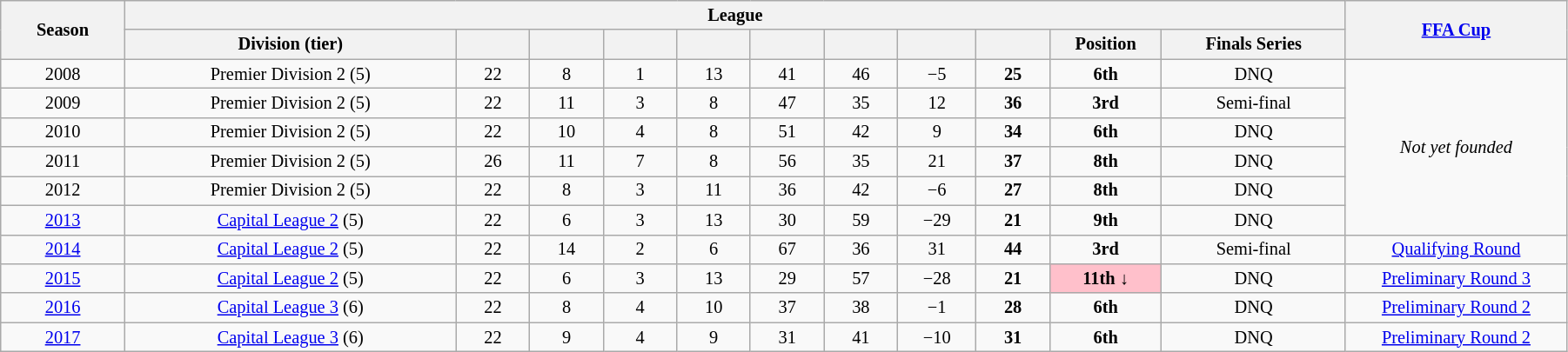<table class="wikitable" style="text-align:center; font-size:85%;width:95%; text-align:center">
<tr>
<th rowspan=2 width=3%>Season</th>
<th rowspan=1 colspan=11 width=28%>League</th>
<th rowspan=2 width=6%><a href='#'>FFA Cup</a></th>
</tr>
<tr>
<th width=9%>Division (tier)</th>
<th width=2%></th>
<th width=2%></th>
<th width=2%></th>
<th width=2%></th>
<th width=2%></th>
<th width=2%></th>
<th width=2%></th>
<th width=2%></th>
<th width=2%>Position</th>
<th width=5%>Finals Series</th>
</tr>
<tr>
<td>2008</td>
<td>Premier Division 2 (5)</td>
<td>22</td>
<td>8</td>
<td>1</td>
<td>13</td>
<td>41</td>
<td>46</td>
<td>−5</td>
<td><strong>25</strong></td>
<td><strong>6th</strong></td>
<td>DNQ</td>
<td rowspan=6><em>Not yet founded</em></td>
</tr>
<tr>
<td>2009</td>
<td>Premier Division 2 (5)</td>
<td>22</td>
<td>11</td>
<td>3</td>
<td>8</td>
<td>47</td>
<td>35</td>
<td>12</td>
<td><strong>36</strong></td>
<td><strong>3rd</strong></td>
<td>Semi-final</td>
</tr>
<tr>
<td>2010</td>
<td>Premier Division 2 (5)</td>
<td>22</td>
<td>10</td>
<td>4</td>
<td>8</td>
<td>51</td>
<td>42</td>
<td>9</td>
<td><strong>34</strong></td>
<td><strong>6th</strong></td>
<td>DNQ</td>
</tr>
<tr>
<td>2011</td>
<td>Premier Division 2 (5)</td>
<td>26</td>
<td>11</td>
<td>7</td>
<td>8</td>
<td>56</td>
<td>35</td>
<td>21</td>
<td><strong>37</strong></td>
<td><strong>8th</strong></td>
<td>DNQ</td>
</tr>
<tr>
<td>2012</td>
<td>Premier Division 2 (5)</td>
<td>22</td>
<td>8</td>
<td>3</td>
<td>11</td>
<td>36</td>
<td>42</td>
<td>−6</td>
<td><strong>27</strong></td>
<td><strong>8th</strong></td>
<td>DNQ</td>
</tr>
<tr>
<td><a href='#'>2013</a></td>
<td><a href='#'>Capital League 2</a> (5)</td>
<td>22</td>
<td>6</td>
<td>3</td>
<td>13</td>
<td>30</td>
<td>59</td>
<td>−29</td>
<td><strong>21</strong></td>
<td><strong>9th</strong></td>
<td>DNQ</td>
</tr>
<tr>
<td><a href='#'>2014</a></td>
<td><a href='#'>Capital League 2</a> (5)</td>
<td>22</td>
<td>14</td>
<td>2</td>
<td>6</td>
<td>67</td>
<td>36</td>
<td>31</td>
<td><strong>44</strong></td>
<td><strong>3rd</strong></td>
<td>Semi-final</td>
<td><a href='#'>Qualifying Round</a></td>
</tr>
<tr>
<td><a href='#'>2015</a></td>
<td><a href='#'>Capital League 2</a> (5)</td>
<td>22</td>
<td>6</td>
<td>3</td>
<td>13</td>
<td>29</td>
<td>57</td>
<td>−28</td>
<td><strong>21</strong></td>
<td bgcolor=pink><strong>11th ↓</strong></td>
<td>DNQ</td>
<td><a href='#'>Preliminary Round 3</a></td>
</tr>
<tr>
<td><a href='#'>2016</a></td>
<td><a href='#'>Capital League 3</a> (6)</td>
<td>22</td>
<td>8</td>
<td>4</td>
<td>10</td>
<td>37</td>
<td>38</td>
<td>−1</td>
<td><strong>28</strong></td>
<td><strong>6th</strong></td>
<td>DNQ</td>
<td><a href='#'>Preliminary Round 2</a></td>
</tr>
<tr>
<td><a href='#'>2017</a></td>
<td><a href='#'>Capital League 3</a> (6)</td>
<td>22</td>
<td>9</td>
<td>4</td>
<td>9</td>
<td>31</td>
<td>41</td>
<td>−10</td>
<td><strong>31</strong></td>
<td><strong>6th</strong></td>
<td>DNQ</td>
<td><a href='#'>Preliminary Round 2</a></td>
</tr>
</table>
